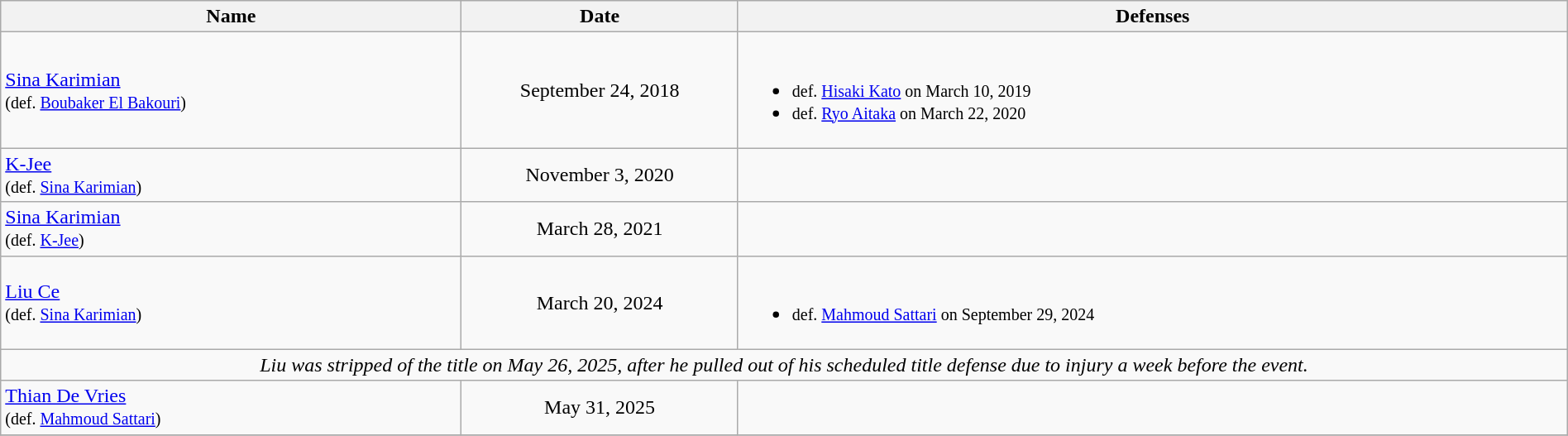<table class="wikitable" width=100%>
<tr>
<th width=25%>Name</th>
<th width=15%>Date</th>
<th width=45%>Defenses</th>
</tr>
<tr>
<td align=left> <a href='#'>Sina Karimian</a> <br><small>(def. <a href='#'>Boubaker El Bakouri</a>)</small></td>
<td align=center>September 24, 2018</td>
<td><br><ul><li><small>def. <a href='#'>Hisaki Kato</a> on March 10, 2019</small></li><li><small>def. <a href='#'>Ryo Aitaka</a> on March 22, 2020</small></li></ul></td>
</tr>
<tr>
<td align=left> <a href='#'>K-Jee</a> <br><small>(def. <a href='#'>Sina Karimian</a>)</small></td>
<td align=center>November 3, 2020</td>
<td></td>
</tr>
<tr>
<td align=left> <a href='#'>Sina Karimian</a> <br><small>(def. <a href='#'>K-Jee</a>)</small></td>
<td align=center>March 28, 2021</td>
<td></td>
</tr>
<tr>
<td align=left> <a href='#'>Liu Ce</a> <br><small>(def. <a href='#'>Sina Karimian</a>)</small></td>
<td align=center>March 20, 2024</td>
<td><br><ul><li><small>def. <a href='#'>Mahmoud Sattari</a> on September 29, 2024</small></li></ul></td>
</tr>
<tr>
<td colspan=3 align=center><em>Liu was stripped of the title on May 26, 2025, after he pulled out of his scheduled title defense due to injury a week before the event.</em></td>
</tr>
<tr>
<td align=left> <a href='#'>Thian De Vries</a> <br><small>(def. <a href='#'>Mahmoud Sattari</a>)</small></td>
<td align=center>May 31, 2025</td>
<td></td>
</tr>
<tr>
</tr>
</table>
